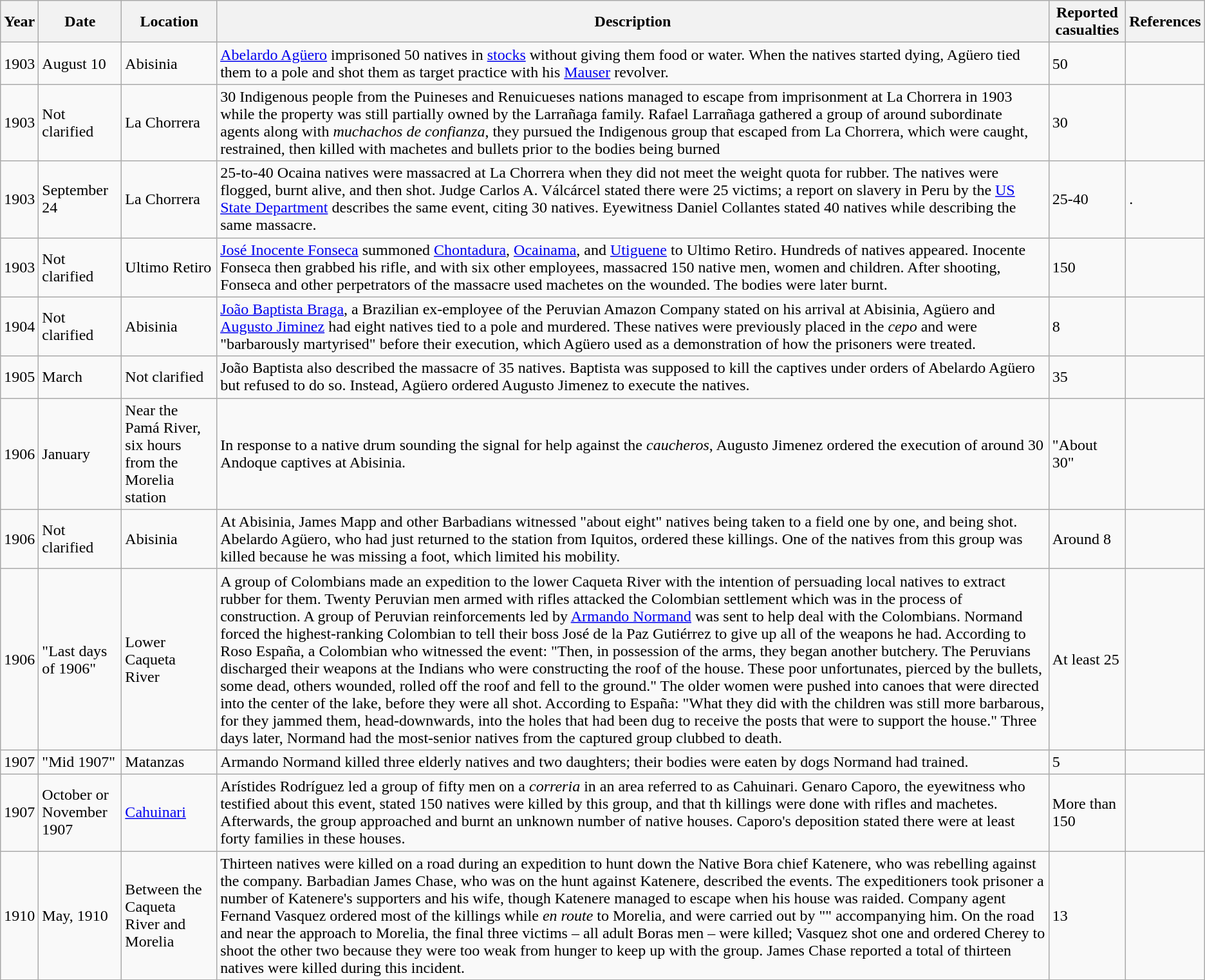<table class="wikitable">
<tr>
<th>Year</th>
<th>Date</th>
<th>Location</th>
<th>Description</th>
<th>Reported casualties</th>
<th>References</th>
</tr>
<tr>
<td>1903</td>
<td>August 10</td>
<td>Abisinia</td>
<td><a href='#'>Abelardo Agüero</a> imprisoned 50 natives in <a href='#'>stocks</a> without giving them food or water. When the natives started dying, Agüero tied them to a pole and shot them as target practice with his <a href='#'>Mauser</a> revolver.</td>
<td>50</td>
<td></td>
</tr>
<tr>
<td>1903</td>
<td>Not clarified</td>
<td>La Chorrera</td>
<td>30 Indigenous people from the Puineses and Renuicueses nations managed to escape from imprisonment at La Chorrera in 1903 while the property was still partially owned by the Larrañaga family. Rafael Larrañaga gathered a group of around subordinate agents along with <em>muchachos de confianza</em>, they pursued the Indigenous group that escaped from La Chorrera, which were caught, restrained, then killed with machetes and bullets prior to the bodies being burned</td>
<td>30</td>
<td></td>
</tr>
<tr>
<td>1903</td>
<td>September 24</td>
<td>La Chorrera</td>
<td>25-to-40 Ocaina natives were massacred at La Chorrera when they did not meet the weight quota for rubber. The natives were flogged, burnt alive, and then shot. Judge Carlos A. Válcárcel stated there were 25 victims; a report on slavery in Peru by the <a href='#'>US State Department</a> describes the same event, citing 30 natives. Eyewitness Daniel Collantes stated 40 natives while describing the same massacre.</td>
<td>25-40</td>
<td>.</td>
</tr>
<tr>
<td>1903</td>
<td>Not clarified</td>
<td>Ultimo Retiro</td>
<td><a href='#'>José Inocente Fonseca</a> summoned <a href='#'>Chontadura</a>, <a href='#'>Ocainama</a>, and <a href='#'>Utiguene</a> to Ultimo Retiro. Hundreds of natives appeared. Inocente Fonseca then grabbed his rifle, and with six other employees, massacred 150 native men, women and children. After shooting, Fonseca and other perpetrators of the massacre used machetes on the wounded. The bodies were later burnt.</td>
<td>150</td>
<td></td>
</tr>
<tr>
<td>1904</td>
<td>Not clarified</td>
<td>Abisinia</td>
<td><a href='#'>João Baptista Braga</a>, a Brazilian ex-employee of the Peruvian Amazon Company stated on his arrival at Abisinia, Agüero and <a href='#'>Augusto Jiminez</a> had eight natives tied to a pole and murdered. These natives were previously placed in the <em>cepo</em> and were "barbarously martyrised" before their execution, which Agüero used as a demonstration of how the prisoners were treated.</td>
<td>8</td>
<td></td>
</tr>
<tr>
<td>1905</td>
<td>March</td>
<td>Not clarified</td>
<td>João Baptista also described the massacre of 35 natives. Baptista was supposed to kill the captives under orders of Abelardo Agüero but refused to do so. Instead, Agüero ordered Augusto Jimenez to execute the natives.</td>
<td>35</td>
<td></td>
</tr>
<tr>
<td>1906</td>
<td>January</td>
<td>Near the Pamá River, six hours from the Morelia station</td>
<td>In response to a native drum sounding the signal for help against the <em>caucheros</em>, Augusto Jimenez ordered the execution of around 30 Andoque captives at Abisinia.</td>
<td>"About 30"</td>
<td></td>
</tr>
<tr>
<td>1906</td>
<td>Not clarified</td>
<td>Abisinia</td>
<td>At Abisinia, James Mapp and other Barbadians witnessed "about eight" natives being taken to a field one by one, and being shot. Abelardo Agüero, who had just returned to the station from Iquitos, ordered these killings. One of the natives from this group was killed because he was missing a foot, which limited his mobility.</td>
<td>Around 8</td>
<td></td>
</tr>
<tr>
<td>1906</td>
<td>"Last days of 1906"</td>
<td>Lower Caqueta River</td>
<td>A group of Colombians made an expedition to the lower Caqueta River with the intention of persuading local natives to extract rubber for them. Twenty Peruvian men armed with rifles attacked the Colombian settlement which was in the process of construction. A group of Peruvian reinforcements led by <a href='#'>Armando Normand</a> was sent to help deal with the Colombians. Normand forced the highest-ranking Colombian to tell their boss José de la Paz Gutiérrez to give up all of the weapons he had. According to Roso España, a Colombian who witnessed the event: "Then, in possession of the arms, they began another butchery. The Peruvians discharged their weapons at the Indians who were constructing the roof of the house. These poor unfortunates, pierced by the bullets, some dead, others wounded, rolled off the roof and fell to the ground." The older women were pushed into canoes that were directed into the center of the lake, before they were all shot. According to España: "What they did with the children was still more barbarous, for they jammed them, head-downwards, into the holes that had been dug to receive the posts that were to support the house." Three days later, Normand had the most-senior natives from the captured group clubbed to death.</td>
<td>At least 25</td>
<td></td>
</tr>
<tr>
<td>1907</td>
<td>"Mid 1907"</td>
<td>Matanzas</td>
<td>Armando Normand killed three elderly natives and two daughters; their bodies were eaten by dogs Normand had trained.</td>
<td>5</td>
<td></td>
</tr>
<tr>
<td>1907</td>
<td>October or November 1907</td>
<td><a href='#'>Cahuinari</a></td>
<td>Arístides Rodríguez led a group of fifty men on a <em>correria</em> in an area referred to as Cahuinari. Genaro Caporo, the eyewitness who testified about this event, stated 150 natives were killed by this group, and that th killings were done with rifles and machetes. Afterwards, the group approached and burnt an unknown number of native houses. Caporo's deposition stated there were at least forty families in these houses.</td>
<td>More than 150</td>
<td></td>
</tr>
<tr>
<td>1910</td>
<td>May, 1910</td>
<td>Between the Caqueta River and Morelia</td>
<td>Thirteen natives were killed on a road during an expedition to hunt down the Native Bora chief Katenere, who was rebelling against the company. Barbadian James Chase, who was on the hunt against Katenere, described the events. The expeditioners took prisoner a number of Katenere's supporters and his wife, though Katenere managed to escape when his house was raided. Company agent Fernand Vasquez ordered most of the killings while <em>en route</em> to Morelia, and were carried out by "" accompanying him. On the road and near the approach to Morelia, the final three victims – all adult Boras men – were killed; Vasquez shot one and ordered Cherey to shoot the other two because they were too weak from hunger to keep up with the group. James Chase reported a total of thirteen natives were killed during this incident.</td>
<td>13</td>
<td></td>
</tr>
<tr>
</tr>
</table>
